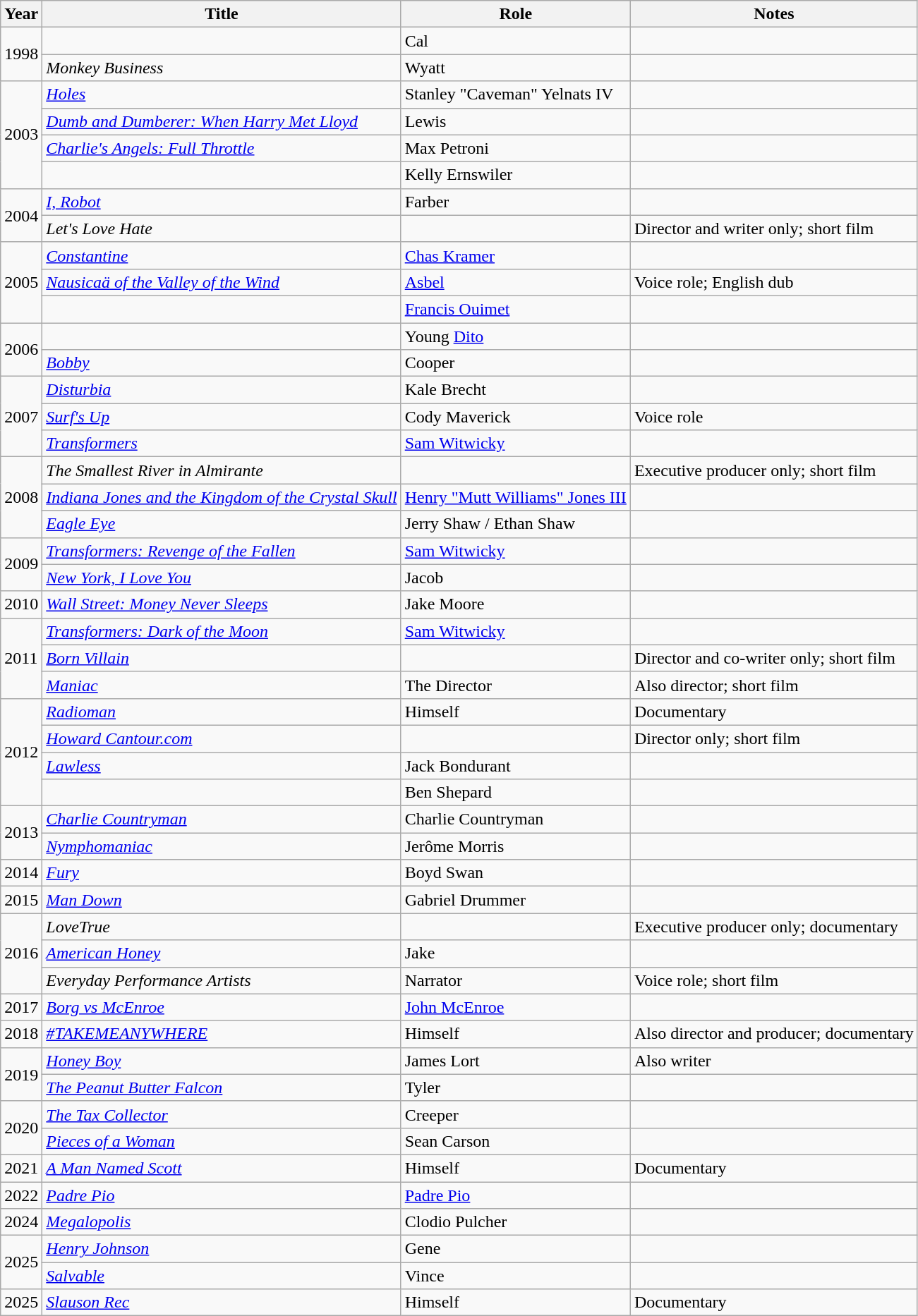<table class="wikitable sortable">
<tr>
<th>Year</th>
<th>Title</th>
<th>Role</th>
<th scope="col" class="unsortable">Notes</th>
</tr>
<tr>
<td rowspan=2>1998</td>
<td><em></em></td>
<td>Cal</td>
<td></td>
</tr>
<tr>
<td><em>Monkey Business</em></td>
<td>Wyatt</td>
<td></td>
</tr>
<tr>
<td rowspan=4>2003</td>
<td><em><a href='#'>Holes</a></em></td>
<td>Stanley "Caveman" Yelnats IV</td>
<td></td>
</tr>
<tr>
<td><em><a href='#'>Dumb and Dumberer: When Harry Met Lloyd</a></em></td>
<td>Lewis</td>
<td></td>
</tr>
<tr>
<td><em><a href='#'>Charlie's Angels: Full Throttle</a></em></td>
<td>Max Petroni</td>
<td></td>
</tr>
<tr>
<td><em></em></td>
<td>Kelly Ernswiler</td>
<td></td>
</tr>
<tr>
<td rowspan=2>2004</td>
<td><em><a href='#'>I, Robot</a></em></td>
<td>Farber</td>
<td></td>
</tr>
<tr>
<td><em>Let's Love Hate</em></td>
<td></td>
<td>Director and writer only; short film</td>
</tr>
<tr>
<td rowspan=3>2005</td>
<td><em><a href='#'>Constantine</a></em></td>
<td><a href='#'>Chas Kramer</a></td>
<td></td>
</tr>
<tr>
<td><em><a href='#'>Nausicaä of the Valley of the Wind</a></em></td>
<td><a href='#'>Asbel</a></td>
<td>Voice role; English dub</td>
</tr>
<tr>
<td><em></em></td>
<td><a href='#'>Francis Ouimet</a></td>
<td></td>
</tr>
<tr>
<td rowspan=2>2006</td>
<td><em></em></td>
<td>Young <a href='#'>Dito</a></td>
<td></td>
</tr>
<tr>
<td><em><a href='#'>Bobby</a></em></td>
<td>Cooper</td>
<td></td>
</tr>
<tr>
<td rowspan=3>2007</td>
<td><em><a href='#'>Disturbia</a></em></td>
<td>Kale Brecht</td>
<td></td>
</tr>
<tr>
<td><em><a href='#'>Surf's Up</a></em></td>
<td>Cody Maverick</td>
<td>Voice role</td>
</tr>
<tr>
<td><em><a href='#'>Transformers</a></em></td>
<td><a href='#'>Sam Witwicky</a></td>
<td></td>
</tr>
<tr>
<td rowspan=3>2008</td>
<td><em>The Smallest River in Almirante</em></td>
<td></td>
<td>Executive producer only; short film</td>
</tr>
<tr>
<td><em><a href='#'>Indiana Jones and the Kingdom of the Crystal Skull</a></em></td>
<td><a href='#'>Henry "Mutt Williams" Jones III</a></td>
<td></td>
</tr>
<tr>
<td><em><a href='#'>Eagle Eye</a></em></td>
<td>Jerry Shaw / Ethan Shaw</td>
<td></td>
</tr>
<tr>
<td rowspan=2>2009</td>
<td><em><a href='#'>Transformers: Revenge of the Fallen</a></em></td>
<td><a href='#'>Sam Witwicky</a></td>
<td></td>
</tr>
<tr>
<td><em><a href='#'>New York, I Love You</a></em></td>
<td>Jacob</td>
<td></td>
</tr>
<tr>
<td>2010</td>
<td><em><a href='#'>Wall Street: Money Never Sleeps</a></em></td>
<td>Jake Moore</td>
<td></td>
</tr>
<tr>
<td rowspan=3>2011</td>
<td><em><a href='#'>Transformers: Dark of the Moon</a></em></td>
<td><a href='#'>Sam Witwicky</a></td>
<td></td>
</tr>
<tr>
<td><em><a href='#'>Born Villain</a></em></td>
<td></td>
<td>Director and co-writer only; short film</td>
</tr>
<tr>
<td><em><a href='#'>Maniac</a></em></td>
<td>The Director</td>
<td>Also director; short film</td>
</tr>
<tr>
<td rowspan=4>2012</td>
<td><em><a href='#'>Radioman</a></em></td>
<td>Himself</td>
<td>Documentary</td>
</tr>
<tr>
<td><em><a href='#'>Howard Cantour.com</a></em></td>
<td></td>
<td>Director only; short film</td>
</tr>
<tr>
<td><em><a href='#'>Lawless</a></em></td>
<td>Jack Bondurant</td>
<td></td>
</tr>
<tr>
<td><em></em></td>
<td>Ben Shepard</td>
<td></td>
</tr>
<tr>
<td rowspan=2>2013</td>
<td><em><a href='#'>Charlie Countryman</a></em></td>
<td>Charlie Countryman</td>
<td></td>
</tr>
<tr>
<td><em><a href='#'>Nymphomaniac</a></em></td>
<td>Jerôme Morris</td>
<td></td>
</tr>
<tr>
<td>2014</td>
<td><em><a href='#'>Fury</a></em></td>
<td>Boyd Swan</td>
<td></td>
</tr>
<tr>
<td>2015</td>
<td><em><a href='#'>Man Down</a></em></td>
<td>Gabriel Drummer</td>
<td></td>
</tr>
<tr>
<td rowspan=3>2016</td>
<td><em>LoveTrue</em></td>
<td></td>
<td>Executive producer only; documentary</td>
</tr>
<tr>
<td><em><a href='#'>American Honey</a></em></td>
<td>Jake</td>
<td></td>
</tr>
<tr>
<td><em>Everyday Performance Artists</em></td>
<td>Narrator</td>
<td>Voice role; short film</td>
</tr>
<tr>
<td>2017</td>
<td><em><a href='#'>Borg vs McEnroe</a></em></td>
<td><a href='#'>John McEnroe</a></td>
<td></td>
</tr>
<tr>
<td>2018</td>
<td><em><a href='#'>#TAKEMEANYWHERE</a></em></td>
<td>Himself</td>
<td>Also director and producer; documentary</td>
</tr>
<tr>
<td rowspan=2>2019</td>
<td><em><a href='#'>Honey Boy</a></em></td>
<td>James Lort</td>
<td>Also writer</td>
</tr>
<tr>
<td><em><a href='#'>The Peanut Butter Falcon</a></em></td>
<td>Tyler</td>
<td></td>
</tr>
<tr>
<td rowspan=2>2020</td>
<td><em><a href='#'>The Tax Collector</a></em></td>
<td>Creeper</td>
<td></td>
</tr>
<tr>
<td><em><a href='#'>Pieces of a Woman</a></em></td>
<td>Sean Carson</td>
<td></td>
</tr>
<tr>
<td>2021</td>
<td><em><a href='#'>A Man Named Scott</a></em></td>
<td>Himself</td>
<td>Documentary</td>
</tr>
<tr>
<td>2022</td>
<td><em><a href='#'>Padre Pio</a></em></td>
<td><a href='#'>Padre Pio</a></td>
<td></td>
</tr>
<tr>
<td>2024</td>
<td><em><a href='#'>Megalopolis</a></em></td>
<td>Clodio Pulcher</td>
<td></td>
</tr>
<tr>
<td rowspan=2>2025</td>
<td><em><a href='#'>Henry Johnson</a></em></td>
<td>Gene</td>
<td></td>
</tr>
<tr>
<td><em><a href='#'>Salvable</a></em></td>
<td>Vince</td>
<td></td>
</tr>
<tr>
<td>2025</td>
<td><em><a href='#'>Slauson Rec</a></em></td>
<td>Himself</td>
<td>Documentary</td>
</tr>
</table>
